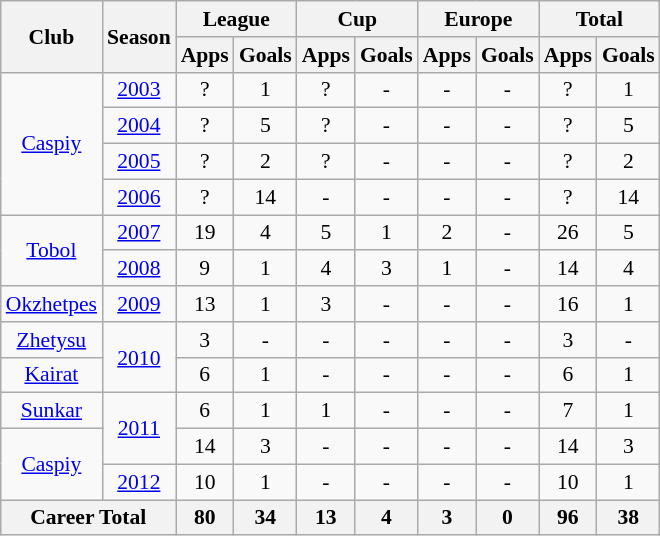<table class="wikitable" style="font-size:90%; text-align: center;">
<tr>
<th rowspan="2">Club</th>
<th rowspan="2">Season</th>
<th colspan="2">League</th>
<th colspan="2">Cup</th>
<th colspan="2">Europe</th>
<th colspan="2">Total</th>
</tr>
<tr>
<th>Apps</th>
<th>Goals</th>
<th>Apps</th>
<th>Goals</th>
<th>Apps</th>
<th>Goals</th>
<th>Apps</th>
<th>Goals</th>
</tr>
<tr>
<td rowspan="4" valign="center"><a href='#'>Caspiy</a></td>
<td><a href='#'>2003</a></td>
<td>?</td>
<td>1</td>
<td>?</td>
<td>-</td>
<td>-</td>
<td>-</td>
<td>?</td>
<td>1</td>
</tr>
<tr>
<td><a href='#'>2004</a></td>
<td>?</td>
<td>5</td>
<td>?</td>
<td>-</td>
<td>-</td>
<td>-</td>
<td>?</td>
<td>5</td>
</tr>
<tr>
<td><a href='#'>2005</a></td>
<td>?</td>
<td>2</td>
<td>?</td>
<td>-</td>
<td>-</td>
<td>-</td>
<td>?</td>
<td>2</td>
</tr>
<tr>
<td><a href='#'>2006</a></td>
<td>?</td>
<td>14</td>
<td>-</td>
<td>-</td>
<td>-</td>
<td>-</td>
<td>?</td>
<td>14</td>
</tr>
<tr>
<td rowspan="2" "valign="center"><a href='#'>Tobol</a></td>
<td><a href='#'>2007</a></td>
<td>19</td>
<td>4</td>
<td>5</td>
<td>1</td>
<td>2</td>
<td>-</td>
<td>26</td>
<td>5</td>
</tr>
<tr>
<td><a href='#'>2008</a></td>
<td>9</td>
<td>1</td>
<td>4</td>
<td>3</td>
<td>1</td>
<td>-</td>
<td>14</td>
<td>4</td>
</tr>
<tr>
<td valign="center"><a href='#'>Okzhetpes</a></td>
<td><a href='#'>2009</a></td>
<td>13</td>
<td>1</td>
<td>3</td>
<td>-</td>
<td>-</td>
<td>-</td>
<td>16</td>
<td>1</td>
</tr>
<tr>
<td valign="center"><a href='#'>Zhetysu</a></td>
<td rowspan="2" valign="center"><a href='#'>2010</a></td>
<td>3</td>
<td>-</td>
<td>-</td>
<td>-</td>
<td>-</td>
<td>-</td>
<td>3</td>
<td>-</td>
</tr>
<tr>
<td><a href='#'>Kairat</a></td>
<td>6</td>
<td>1</td>
<td>-</td>
<td>-</td>
<td>-</td>
<td>-</td>
<td>6</td>
<td>1</td>
</tr>
<tr>
<td valign="center"><a href='#'>Sunkar</a></td>
<td rowspan="2" valign="center"><a href='#'>2011</a></td>
<td>6</td>
<td>1</td>
<td>1</td>
<td>-</td>
<td>-</td>
<td>-</td>
<td>7</td>
<td>1</td>
</tr>
<tr>
<td rowspan="2" valign="center"><a href='#'>Caspiy</a></td>
<td>14</td>
<td>3</td>
<td>-</td>
<td>-</td>
<td>-</td>
<td>-</td>
<td>14</td>
<td>3</td>
</tr>
<tr>
<td><a href='#'>2012</a></td>
<td>10</td>
<td>1</td>
<td>-</td>
<td>-</td>
<td>-</td>
<td>-</td>
<td>10</td>
<td>1</td>
</tr>
<tr>
<th colspan="2">Career Total</th>
<th>80</th>
<th>34</th>
<th>13</th>
<th>4</th>
<th>3</th>
<th>0</th>
<th>96</th>
<th>38</th>
</tr>
</table>
